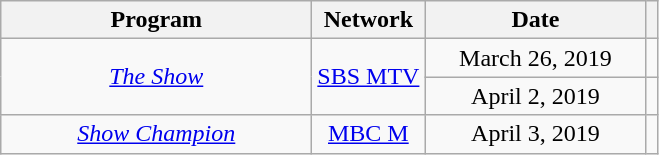<table class="wikitable sortable" style="text-align:center">
<tr>
<th width="200">Program</th>
<th>Network</th>
<th width="140">Date</th>
<th class=unsortable></th>
</tr>
<tr>
<td rowspan="2"><em><a href='#'>The Show</a></em></td>
<td rowspan="2"><a href='#'>SBS MTV</a></td>
<td>March 26, 2019</td>
<td></td>
</tr>
<tr>
<td>April 2, 2019</td>
<td></td>
</tr>
<tr>
<td><em><a href='#'>Show Champion</a></em></td>
<td><a href='#'>MBC M</a></td>
<td>April 3, 2019</td>
<td></td>
</tr>
</table>
